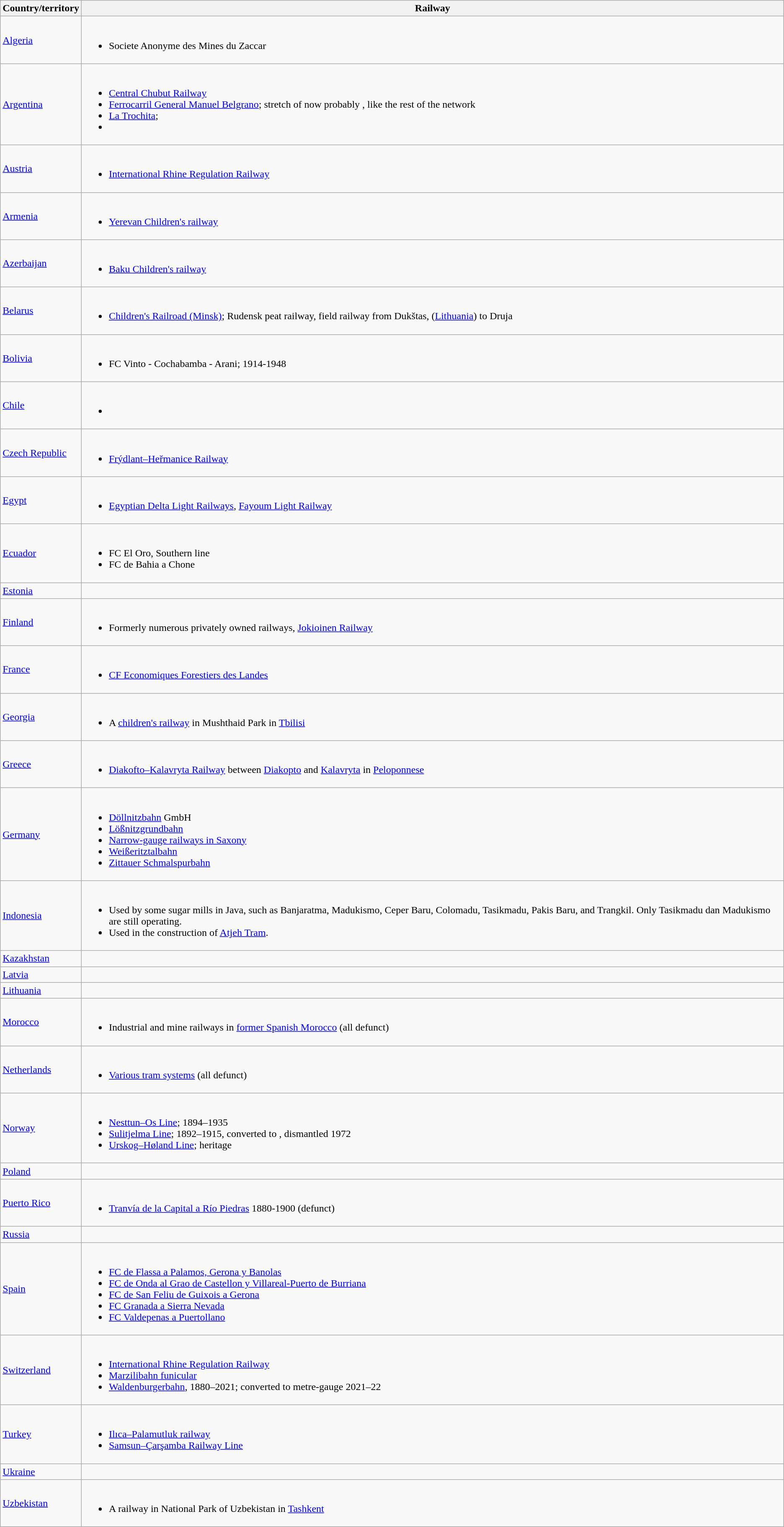<table class=wikitable>
<tr>
<th>Country/territory</th>
<th>Railway</th>
</tr>
<tr>
<td><a href='#'>Algeria</a></td>
<td><br><ul><li>Societe Anonyme des Mines du Zaccar</li></ul></td>
</tr>
<tr>
<td><a href='#'>Argentina</a></td>
<td><br><ul><li><a href='#'>Central Chubut Railway</a></li><li><a href='#'>Ferrocarril General Manuel Belgrano</a>; stretch of  now probably , like the rest of the network</li><li><a href='#'>La Trochita</a>; </li><li></li></ul></td>
</tr>
<tr>
<td><a href='#'>Austria</a></td>
<td><br><ul><li><a href='#'>International Rhine Regulation Railway</a></li></ul></td>
</tr>
<tr>
<td><a href='#'>Armenia</a></td>
<td><br><ul><li><a href='#'>Yerevan Children's railway</a></li></ul></td>
</tr>
<tr>
<td><a href='#'>Azerbaijan</a></td>
<td><br><ul><li><a href='#'>Baku Children's railway</a></li></ul></td>
</tr>
<tr>
<td><a href='#'>Belarus</a></td>
<td><br><ul><li><a href='#'>Children's Railroad (Minsk)</a>; Rudensk peat railway, field railway from Dukštas, (<a href='#'>Lithuania</a>) to Druja</li></ul></td>
</tr>
<tr>
<td><a href='#'>Bolivia</a></td>
<td><br><ul><li>FC Vinto - Cochabamba - Arani;  1914-1948</li></ul></td>
</tr>
<tr>
<td><a href='#'>Chile</a></td>
<td><br><ul><li></li></ul></td>
</tr>
<tr>
<td><a href='#'>Czech Republic</a></td>
<td><br><ul><li><a href='#'>Frýdlant–Heřmanice Railway</a></li></ul></td>
</tr>
<tr>
<td><a href='#'>Egypt</a></td>
<td><br><ul><li><a href='#'>Egyptian Delta Light Railways</a>, <a href='#'>Fayoum Light Railway</a></li></ul></td>
</tr>
<tr>
<td><a href='#'>Ecuador</a></td>
<td><br><ul><li>FC El Oro, Southern line</li><li>FC de Bahia a Chone</li></ul></td>
</tr>
<tr>
<td><a href='#'>Estonia</a></td>
<td><br></td>
</tr>
<tr>
<td><a href='#'>Finland</a></td>
<td><br><ul><li>Formerly numerous privately owned railways, <a href='#'>Jokioinen Railway</a></li></ul></td>
</tr>
<tr>
<td><a href='#'>France</a></td>
<td><br><ul><li><a href='#'>CF Economiques Forestiers des Landes</a></li></ul></td>
</tr>
<tr>
<td><a href='#'>Georgia</a></td>
<td><br><ul><li>A <a href='#'>children's railway</a> in Mushthaid Park in <a href='#'>Tbilisi</a></li></ul></td>
</tr>
<tr>
<td><a href='#'>Greece</a></td>
<td><br><ul><li><a href='#'>Diakofto–Kalavryta Railway</a> between <a href='#'>Diakopto</a> and <a href='#'>Kalavryta</a> in <a href='#'>Peloponnese</a></li></ul></td>
</tr>
<tr>
<td><a href='#'>Germany</a></td>
<td><br><ul><li><a href='#'>Döllnitzbahn</a> GmbH</li><li><a href='#'>Lößnitzgrundbahn</a></li><li><a href='#'>Narrow-gauge railways in Saxony</a></li><li><a href='#'>Weißeritztalbahn</a></li><li><a href='#'>Zittauer Schmalspurbahn</a></li></ul></td>
</tr>
<tr>
<td><a href='#'>Indonesia</a></td>
<td><br><ul><li>Used by some sugar mills in Java, such as Banjaratma, Madukismo, Ceper Baru, Colomadu, Tasikmadu, Pakis Baru, and Trangkil. Only Tasikmadu dan Madukismo are still operating.</li><li>Used in the construction of <a href='#'>Atjeh Tram</a>.</li></ul></td>
</tr>
<tr>
<td><a href='#'>Kazakhstan</a></td>
<td><br></td>
</tr>
<tr>
<td><a href='#'>Latvia</a></td>
<td><br></td>
</tr>
<tr>
<td><a href='#'>Lithuania</a></td>
<td><br></td>
</tr>
<tr>
<td><a href='#'>Morocco</a></td>
<td><br><ul><li>Industrial and mine railways in <a href='#'>former Spanish Morocco</a> (all defunct)</li></ul></td>
</tr>
<tr>
<td><a href='#'>Netherlands</a></td>
<td><br><ul><li><a href='#'>Various tram systems</a> (all defunct)</li></ul></td>
</tr>
<tr>
<td><a href='#'>Norway</a></td>
<td><br><ul><li><a href='#'>Nesttun–Os Line</a>; 1894–1935</li><li><a href='#'>Sulitjelma Line</a>; 1892–1915, converted to , dismantled 1972</li><li><a href='#'>Urskog–Høland Line</a>; heritage</li></ul></td>
</tr>
<tr>
<td><a href='#'>Poland</a></td>
<td><br></td>
</tr>
<tr>
<td><a href='#'>Puerto Rico</a></td>
<td><br><ul><li><a href='#'>Tranvía de la Capital a Río Piedras</a> 1880-1900 (defunct)</li></ul></td>
</tr>
<tr>
<td><a href='#'>Russia</a></td>
<td><br></td>
</tr>
<tr>
<td><a href='#'>Spain</a></td>
<td><br><ul><li><a href='#'>FC de Flassa a Palamos, Gerona y Banolas</a></li><li><a href='#'>FC de Onda al Grao de Castellon y Villareal-Puerto de Burriana</a></li><li><a href='#'>FC de San Feliu de Guixois a Gerona</a></li><li><a href='#'>FC Granada a Sierra Nevada</a></li><li><a href='#'>FC Valdepenas a Puertollano</a></li></ul></td>
</tr>
<tr>
<td><a href='#'>Switzerland</a></td>
<td><br><ul><li><a href='#'>International Rhine Regulation Railway</a></li><li><a href='#'>Marzilibahn funicular</a></li><li><a href='#'>Waldenburgerbahn</a>, 1880–2021; converted to metre-gauge 2021–22</li></ul></td>
</tr>
<tr>
<td><a href='#'>Turkey</a></td>
<td><br><ul><li><a href='#'>Ilıca–Palamutluk railway</a></li><li><a href='#'>Samsun–Çarşamba Railway Line</a></li></ul></td>
</tr>
<tr>
<td><a href='#'>Ukraine</a></td>
<td><br></td>
</tr>
<tr>
<td><a href='#'>Uzbekistan</a></td>
<td><br><ul><li>A railway in National Park of Uzbekistan in <a href='#'>Tashkent</a></li></ul></td>
</tr>
</table>
